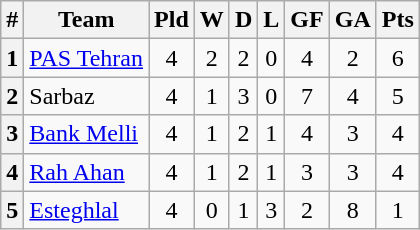<table class="wikitable" style="text-align:center">
<tr>
<th>#</th>
<th>Team</th>
<th>Pld</th>
<th>W</th>
<th>D</th>
<th>L</th>
<th>GF</th>
<th>GA</th>
<th>Pts</th>
</tr>
<tr>
<th>1</th>
<td style="text-align:left;"><a href='#'>PAS Tehran</a></td>
<td>4</td>
<td>2</td>
<td>2</td>
<td>0</td>
<td>4</td>
<td>2</td>
<td>6</td>
</tr>
<tr>
<th>2</th>
<td style="text-align:left;">Sarbaz</td>
<td>4</td>
<td>1</td>
<td>3</td>
<td>0</td>
<td>7</td>
<td>4</td>
<td>5</td>
</tr>
<tr>
<th>3</th>
<td style="text-align:left;"><a href='#'>Bank Melli</a></td>
<td>4</td>
<td>1</td>
<td>2</td>
<td>1</td>
<td>4</td>
<td>3</td>
<td>4</td>
</tr>
<tr>
<th>4</th>
<td style="text-align:left;"><a href='#'>Rah Ahan</a></td>
<td>4</td>
<td>1</td>
<td>2</td>
<td>1</td>
<td>3</td>
<td>3</td>
<td>4</td>
</tr>
<tr>
<th>5</th>
<td style="text-align:left;"><a href='#'>Esteghlal</a></td>
<td>4</td>
<td>0</td>
<td>1</td>
<td>3</td>
<td>2</td>
<td>8</td>
<td>1</td>
</tr>
</table>
